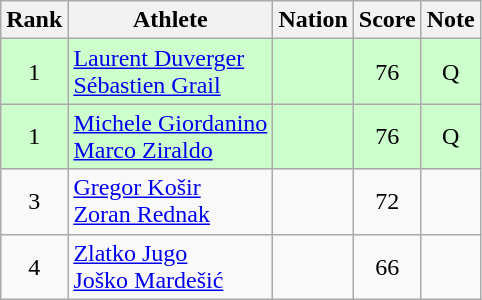<table class="wikitable sortable" style="text-align:center">
<tr>
<th>Rank</th>
<th>Athlete</th>
<th>Nation</th>
<th>Score</th>
<th>Note</th>
</tr>
<tr bgcolor=ccffcc>
<td>1</td>
<td align=left><a href='#'>Laurent Duverger</a><br><a href='#'>Sébastien Grail</a></td>
<td align=left></td>
<td>76</td>
<td>Q</td>
</tr>
<tr bgcolor=ccffcc>
<td>1</td>
<td align=left><a href='#'>Michele Giordanino</a><br><a href='#'>Marco Ziraldo</a></td>
<td align=left></td>
<td>76</td>
<td>Q</td>
</tr>
<tr>
<td>3</td>
<td align=left><a href='#'>Gregor Košir</a><br><a href='#'>Zoran Rednak</a></td>
<td align=left></td>
<td>72</td>
<td></td>
</tr>
<tr>
<td>4</td>
<td align=left><a href='#'>Zlatko Jugo</a><br><a href='#'>Joško Mardešić</a></td>
<td align=left></td>
<td>66</td>
<td></td>
</tr>
</table>
